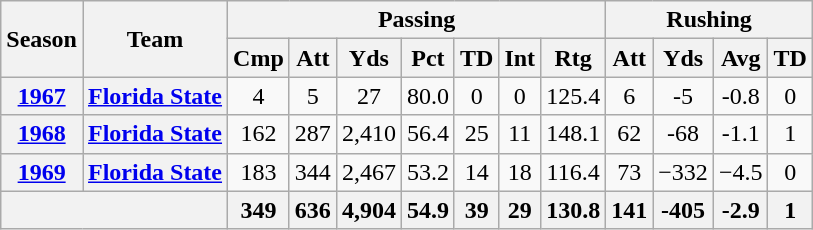<table class=wikitable style="text-align:center;">
<tr>
<th rowspan="2">Season</th>
<th rowspan="2">Team</th>
<th colspan="7">Passing</th>
<th colspan="4">Rushing</th>
</tr>
<tr>
<th>Cmp</th>
<th>Att</th>
<th>Yds</th>
<th>Pct</th>
<th>TD</th>
<th>Int</th>
<th>Rtg</th>
<th>Att</th>
<th>Yds</th>
<th>Avg</th>
<th>TD</th>
</tr>
<tr>
<th><a href='#'>1967</a></th>
<th><a href='#'>Florida State</a></th>
<td>4</td>
<td>5</td>
<td>27</td>
<td>80.0</td>
<td>0</td>
<td>0</td>
<td>125.4</td>
<td>6</td>
<td>-5</td>
<td>-0.8</td>
<td>0</td>
</tr>
<tr>
<th><a href='#'>1968</a></th>
<th><a href='#'>Florida State</a></th>
<td>162</td>
<td>287</td>
<td>2,410</td>
<td>56.4</td>
<td>25</td>
<td>11</td>
<td>148.1</td>
<td>62</td>
<td>-68</td>
<td>-1.1</td>
<td>1</td>
</tr>
<tr>
<th><a href='#'>1969</a></th>
<th><a href='#'>Florida State</a></th>
<td>183</td>
<td>344</td>
<td>2,467</td>
<td>53.2</td>
<td>14</td>
<td>18</td>
<td>116.4</td>
<td>73</td>
<td>−332</td>
<td>−4.5</td>
<td>0</td>
</tr>
<tr>
<th colspan="2"></th>
<th>349</th>
<th>636</th>
<th>4,904</th>
<th>54.9</th>
<th>39</th>
<th>29</th>
<th>130.8</th>
<th>141</th>
<th>-405</th>
<th>-2.9</th>
<th>1</th>
</tr>
</table>
